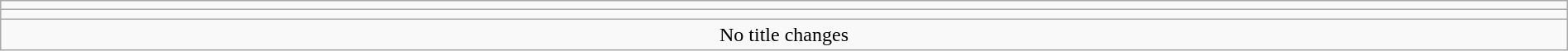<table class="wikitable" style="text-align:center; width:100%;">
<tr>
<td colspan=5></td>
</tr>
<tr>
<td colspan=5><strong></strong></td>
</tr>
<tr>
<td colspan="5">No title changes</td>
</tr>
</table>
